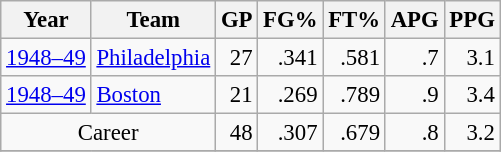<table class="wikitable sortable" style="font-size:95%; text-align:right;">
<tr>
<th>Year</th>
<th>Team</th>
<th>GP</th>
<th>FG%</th>
<th>FT%</th>
<th>APG</th>
<th>PPG</th>
</tr>
<tr>
<td style="text-align:left;"><a href='#'>1948–49</a></td>
<td style="text-align:left;"><a href='#'>Philadelphia</a></td>
<td>27</td>
<td>.341</td>
<td>.581</td>
<td>.7</td>
<td>3.1</td>
</tr>
<tr>
<td style="text-align:left;"><a href='#'>1948–49</a></td>
<td style="text-align:left;"><a href='#'>Boston</a></td>
<td>21</td>
<td>.269</td>
<td>.789</td>
<td>.9</td>
<td>3.4</td>
</tr>
<tr>
<td style="text-align:center;" colspan="2">Career</td>
<td>48</td>
<td>.307</td>
<td>.679</td>
<td>.8</td>
<td>3.2</td>
</tr>
<tr>
</tr>
</table>
